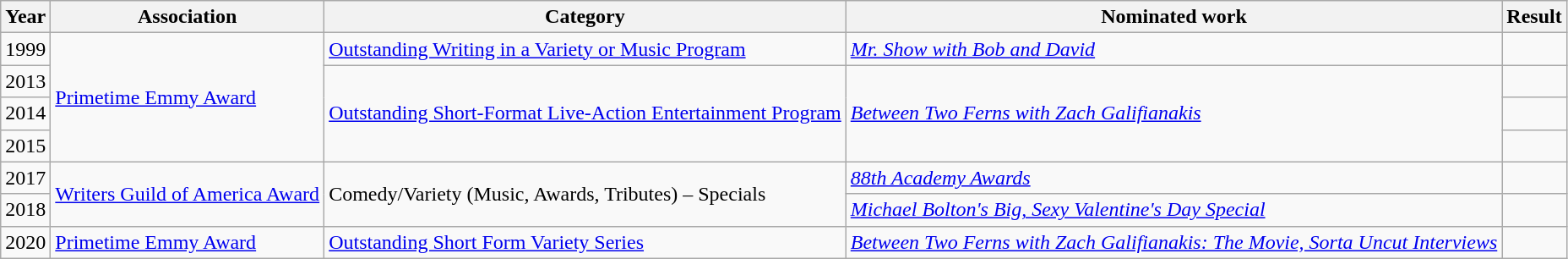<table class="wikitable">
<tr>
<th>Year</th>
<th>Association</th>
<th>Category</th>
<th>Nominated work</th>
<th>Result</th>
</tr>
<tr>
<td>1999</td>
<td rowspan="4"><a href='#'>Primetime Emmy Award</a></td>
<td><a href='#'>Outstanding Writing in a Variety or Music Program</a></td>
<td><em><a href='#'>Mr. Show with Bob and David</a></em></td>
<td></td>
</tr>
<tr>
<td>2013</td>
<td rowspan="3"><a href='#'>Outstanding Short-Format Live-Action Entertainment Program</a></td>
<td rowspan="3"><em><a href='#'>Between Two Ferns with Zach Galifianakis</a></em></td>
<td></td>
</tr>
<tr>
<td>2014</td>
<td></td>
</tr>
<tr>
<td>2015</td>
<td></td>
</tr>
<tr>
<td>2017</td>
<td rowspan="2"><a href='#'>Writers Guild of America Award</a></td>
<td rowspan="2">Comedy/Variety (Music, Awards, Tributes) – Specials</td>
<td><em><a href='#'>88th Academy Awards</a></em></td>
<td></td>
</tr>
<tr>
<td>2018</td>
<td><em><a href='#'>Michael Bolton's Big, Sexy Valentine's Day Special</a></em></td>
<td></td>
</tr>
<tr>
<td>2020</td>
<td><a href='#'>Primetime Emmy Award</a></td>
<td><a href='#'>Outstanding Short Form Variety Series</a></td>
<td><em><a href='#'>Between Two Ferns with Zach Galifianakis: The Movie, Sorta Uncut Interviews</a></em></td>
<td></td>
</tr>
</table>
